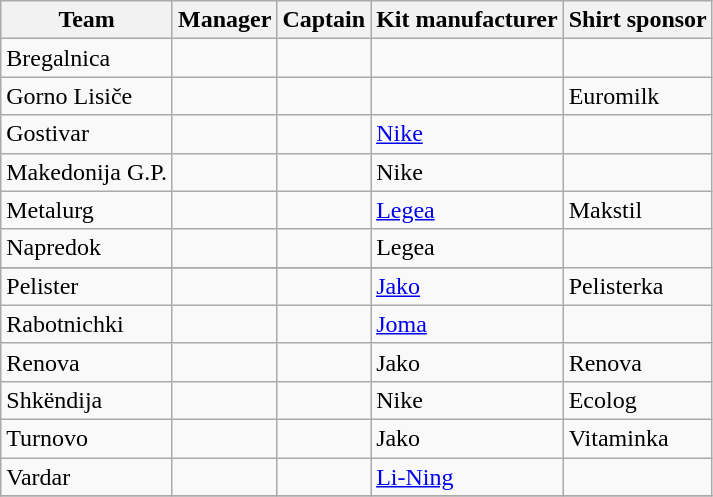<table class="wikitable sortable">
<tr>
<th>Team</th>
<th>Manager</th>
<th>Captain</th>
<th>Kit manufacturer</th>
<th>Shirt sponsor</th>
</tr>
<tr>
<td>Bregalnica</td>
<td> </td>
<td> </td>
<td></td>
<td></td>
</tr>
<tr>
<td>Gorno Lisiče</td>
<td> </td>
<td> </td>
<td></td>
<td>Euromilk</td>
</tr>
<tr>
<td>Gostivar</td>
<td> </td>
<td></td>
<td><a href='#'>Nike</a></td>
<td></td>
</tr>
<tr>
<td>Makedonija G.P.</td>
<td> </td>
<td></td>
<td>Nike</td>
<td></td>
</tr>
<tr>
<td>Metalurg</td>
<td> </td>
<td> </td>
<td><a href='#'>Legea</a></td>
<td>Makstil</td>
</tr>
<tr>
<td>Napredok</td>
<td> </td>
<td></td>
<td>Legea</td>
</tr>
<tr>
</tr>
<tr>
<td>Pelister</td>
<td> </td>
<td> </td>
<td><a href='#'>Jako</a></td>
<td>Pelisterka</td>
</tr>
<tr>
<td>Rabotnichki</td>
<td> </td>
<td> </td>
<td><a href='#'>Joma</a></td>
<td></td>
</tr>
<tr>
<td>Renova</td>
<td> </td>
<td> </td>
<td>Jako</td>
<td>Renova</td>
</tr>
<tr>
<td>Shkëndija</td>
<td> </td>
<td> </td>
<td>Nike</td>
<td>Ecolog</td>
</tr>
<tr>
<td>Turnovo</td>
<td> </td>
<td> </td>
<td>Jako</td>
<td>Vitaminka</td>
</tr>
<tr>
<td>Vardar</td>
<td> </td>
<td> </td>
<td><a href='#'>Li-Ning</a></td>
<td></td>
</tr>
<tr>
</tr>
</table>
